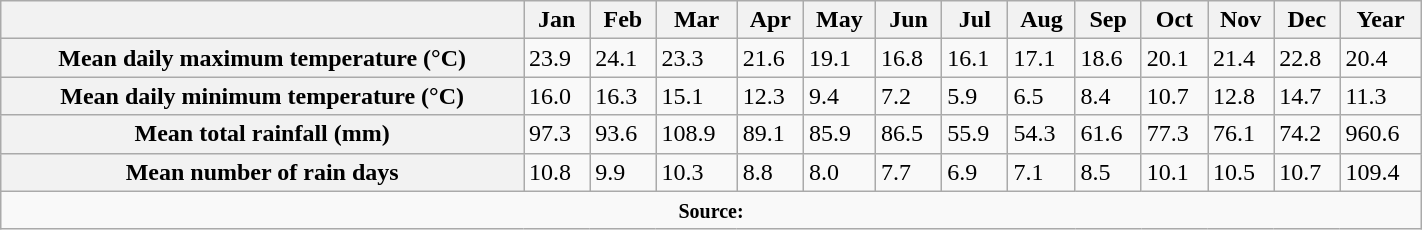<table class="wikitable" style="width: 75%; margin: 0 auto 0 auto;">
<tr>
<th></th>
<th>Jan</th>
<th>Feb</th>
<th>Mar</th>
<th>Apr</th>
<th>May</th>
<th>Jun</th>
<th>Jul</th>
<th>Aug</th>
<th>Sep</th>
<th>Oct</th>
<th>Nov</th>
<th>Dec</th>
<th>Year</th>
</tr>
<tr>
<th>Mean daily maximum temperature (°C)</th>
<td>23.9</td>
<td>24.1</td>
<td>23.3</td>
<td>21.6</td>
<td>19.1</td>
<td>16.8</td>
<td>16.1</td>
<td>17.1</td>
<td>18.6</td>
<td>20.1</td>
<td>21.4</td>
<td>22.8</td>
<td>20.4</td>
</tr>
<tr>
<th>Mean daily minimum temperature (°C)</th>
<td>16.0</td>
<td>16.3</td>
<td>15.1</td>
<td>12.3</td>
<td>9.4</td>
<td>7.2</td>
<td>5.9</td>
<td>6.5</td>
<td>8.4</td>
<td>10.7</td>
<td>12.8</td>
<td>14.7</td>
<td>11.3</td>
</tr>
<tr>
<th>Mean total rainfall (mm)</th>
<td>97.3</td>
<td>93.6</td>
<td>108.9</td>
<td>89.1</td>
<td>85.9</td>
<td>86.5</td>
<td>55.9</td>
<td>54.3</td>
<td>61.6</td>
<td>77.3</td>
<td>76.1</td>
<td>74.2</td>
<td>960.6</td>
</tr>
<tr>
<th>Mean number of rain days</th>
<td>10.8</td>
<td>9.9</td>
<td>10.3</td>
<td>8.8</td>
<td>8.0</td>
<td>7.7</td>
<td>6.9</td>
<td>7.1</td>
<td>8.5</td>
<td>10.1</td>
<td>10.5</td>
<td>10.7</td>
<td>109.4</td>
</tr>
<tr>
<td colspan="15" style="text-align: center;"><small><strong>Source:</strong> </small></td>
</tr>
</table>
